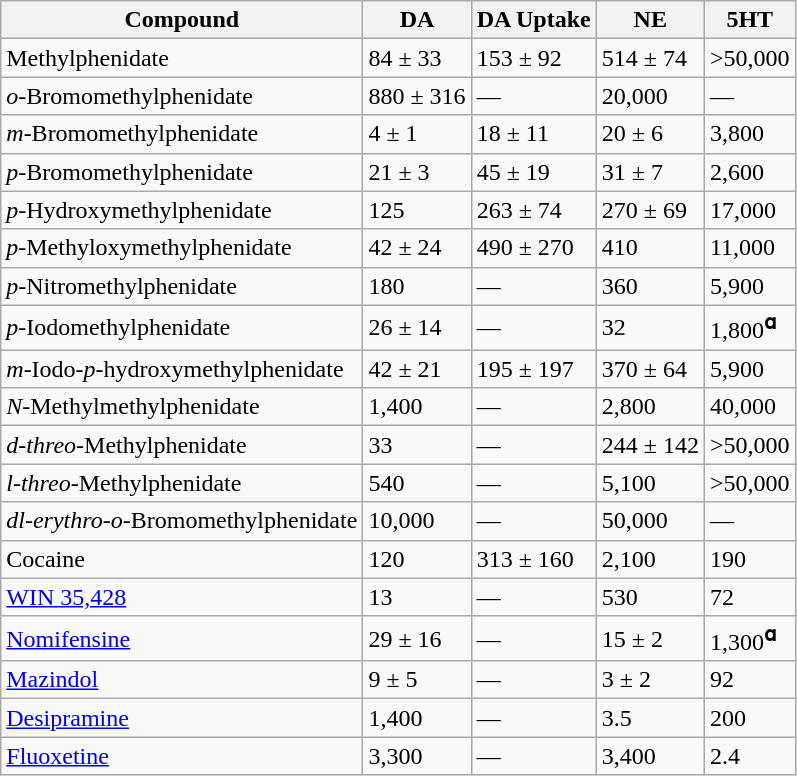<table class="wikitable sortable">
<tr>
<th>Compound</th>
<th>DA</th>
<th>DA Uptake</th>
<th>NE</th>
<th>5HT</th>
</tr>
<tr>
<td>Methylphenidate</td>
<td>84 ± 33</td>
<td>153 ± 92</td>
<td>514 ± 74</td>
<td>>50,000</td>
</tr>
<tr>
<td><em>o</em>-Bromomethylphenidate</td>
<td>880 ± 316</td>
<td>—</td>
<td>20,000</td>
<td>—</td>
</tr>
<tr>
<td><em>m</em>-Bromomethylphenidate</td>
<td>4 ± 1</td>
<td>18 ± 11</td>
<td>20 ± 6</td>
<td>3,800</td>
</tr>
<tr>
<td><em>p</em>-Bromomethylphenidate</td>
<td>21 ± 3</td>
<td>45 ± 19</td>
<td>31 ± 7</td>
<td>2,600</td>
</tr>
<tr>
<td><em>p</em>-Hydroxymethylphenidate</td>
<td>125</td>
<td>263 ± 74</td>
<td>270 ± 69</td>
<td>17,000</td>
</tr>
<tr>
<td><em>p</em>-Methyloxymethylphenidate</td>
<td>42 ± 24</td>
<td>490 ± 270</td>
<td>410</td>
<td>11,000</td>
</tr>
<tr>
<td><em>p</em>-Nitromethylphenidate</td>
<td>180</td>
<td>—</td>
<td>360</td>
<td>5,900</td>
</tr>
<tr>
<td><em>p</em>-Iodomethylphenidate</td>
<td>26 ± 14</td>
<td>—</td>
<td>32</td>
<td>1,800<sup><strong>ɑ</strong></sup></td>
</tr>
<tr>
<td><em>m</em>-Iodo-<em>p</em>-hydroxymethylphenidate</td>
<td>42 ± 21</td>
<td>195 ± 197</td>
<td>370 ± 64</td>
<td>5,900</td>
</tr>
<tr>
<td><em>N</em>-Methylmethylphenidate</td>
<td>1,400</td>
<td>—</td>
<td>2,800</td>
<td>40,000</td>
</tr>
<tr>
<td><em>d</em>-<em>threo</em>-Methylphenidate</td>
<td>33</td>
<td>—</td>
<td>244 ± 142</td>
<td>>50,000</td>
</tr>
<tr>
<td><em>l</em>-<em>threo</em>-Methylphenidate</td>
<td>540</td>
<td>—</td>
<td>5,100</td>
<td>>50,000</td>
</tr>
<tr>
<td><em>dl</em>-<em>erythro</em>-<em>o</em>-Bromomethylphenidate</td>
<td>10,000</td>
<td>—</td>
<td>50,000</td>
<td>—</td>
</tr>
<tr>
<td>Cocaine</td>
<td>120</td>
<td>313 ± 160</td>
<td>2,100</td>
<td>190</td>
</tr>
<tr>
<td><a href='#'>WIN 35,428</a></td>
<td>13</td>
<td>—</td>
<td>530</td>
<td>72</td>
</tr>
<tr>
<td><a href='#'>Nomifensine</a></td>
<td>29 ± 16</td>
<td>—</td>
<td>15 ± 2</td>
<td>1,300<sup><strong>ɑ</strong></sup></td>
</tr>
<tr>
<td><a href='#'>Mazindol</a></td>
<td>9 ± 5</td>
<td>—</td>
<td>3 ± 2</td>
<td>92</td>
</tr>
<tr>
<td><a href='#'>Desipramine</a></td>
<td>1,400</td>
<td>—</td>
<td>3.5</td>
<td>200</td>
</tr>
<tr>
<td><a href='#'>Fluoxetine</a></td>
<td>3,300</td>
<td>—</td>
<td>3,400</td>
<td>2.4</td>
</tr>
</table>
